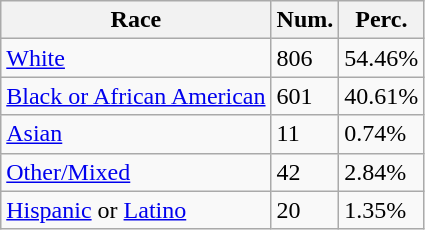<table class="wikitable">
<tr>
<th>Race</th>
<th>Num.</th>
<th>Perc.</th>
</tr>
<tr>
<td><a href='#'>White</a></td>
<td>806</td>
<td>54.46%</td>
</tr>
<tr>
<td><a href='#'>Black or African American</a></td>
<td>601</td>
<td>40.61%</td>
</tr>
<tr>
<td><a href='#'>Asian</a></td>
<td>11</td>
<td>0.74%</td>
</tr>
<tr>
<td><a href='#'>Other/Mixed</a></td>
<td>42</td>
<td>2.84%</td>
</tr>
<tr>
<td><a href='#'>Hispanic</a> or <a href='#'>Latino</a></td>
<td>20</td>
<td>1.35%</td>
</tr>
</table>
